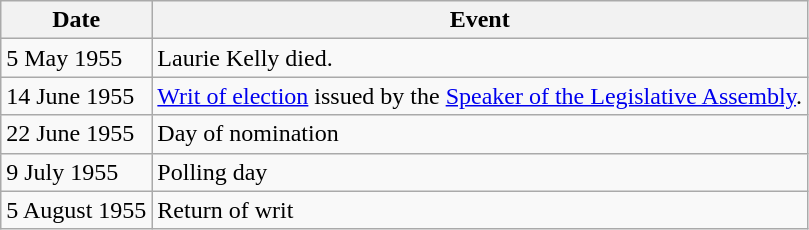<table class="wikitable">
<tr>
<th>Date</th>
<th>Event</th>
</tr>
<tr>
<td>5 May 1955</td>
<td>Laurie Kelly died.</td>
</tr>
<tr>
<td>14 June 1955</td>
<td><a href='#'>Writ of election</a> issued by the <a href='#'>Speaker of the Legislative Assembly</a>.</td>
</tr>
<tr>
<td>22 June 1955</td>
<td>Day of nomination</td>
</tr>
<tr>
<td>9 July 1955</td>
<td>Polling day</td>
</tr>
<tr>
<td>5 August 1955</td>
<td>Return of writ</td>
</tr>
</table>
